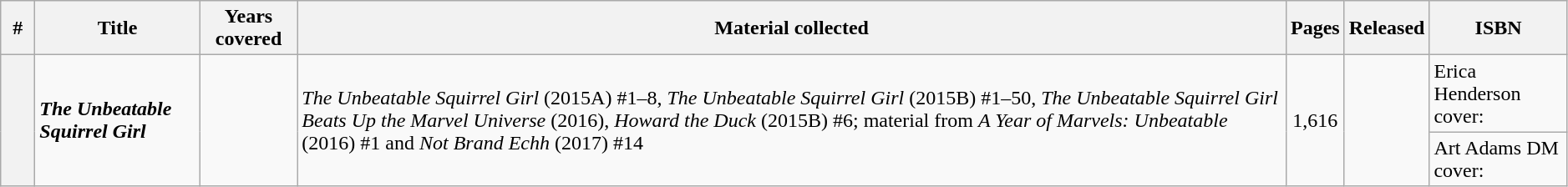<table class="wikitable sortable" width="99%">
<tr>
<th class="unsortable" width="20px">#</th>
<th>Title</th>
<th>Years covered</th>
<th class="unsortable">Material collected</th>
<th>Pages</th>
<th>Released</th>
<th class="unsortable">ISBN</th>
</tr>
<tr>
<th rowspan="2" style="background-color: light grey;"></th>
<td rowspan="2"><strong><em>The Unbeatable Squirrel Girl</em></strong></td>
<td rowspan="2"></td>
<td rowspan="2"><em>The Unbeatable Squirrel Girl</em> (2015A) #1–8, <em>The Unbeatable Squirrel Girl</em> (2015B) #1–50, <em>The Unbeatable Squirrel Girl Beats Up the Marvel Universe</em> (2016), <em>Howard the Duck</em> (2015B) #6; material from <em> A Year of Marvels: Unbeatable</em> (2016) #1 and <em>Not Brand Echh</em> (2017) #14</td>
<td rowspan="2" style="text-align: center;">1,616</td>
<td rowspan="2"></td>
<td>Erica Henderson cover: </td>
</tr>
<tr>
<td>Art Adams DM cover: </td>
</tr>
</table>
